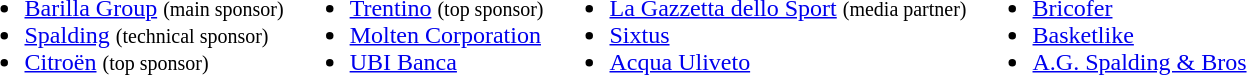<table>
<tr style="vertical-align: top;">
<td><br><ul><li><a href='#'>Barilla Group</a> <small>(main sponsor)</small></li><li><a href='#'>Spalding</a> <small>(technical sponsor)</small></li><li><a href='#'>Citroën</a> <small>(top sponsor)</small></li></ul></td>
<td><br><ul><li><a href='#'>Trentino</a> <small>(top sponsor)</small></li><li><a href='#'>Molten Corporation</a></li><li><a href='#'>UBI Banca</a></li></ul></td>
<td><br><ul><li><a href='#'>La Gazzetta dello Sport</a> <small>(media partner)</small></li><li><a href='#'>Sixtus</a></li><li><a href='#'>Acqua Uliveto</a></li></ul></td>
<td><br><ul><li><a href='#'>Bricofer</a></li><li><a href='#'>Basketlike</a></li><li><a href='#'>A.G. Spalding & Bros</a></li></ul></td>
</tr>
</table>
